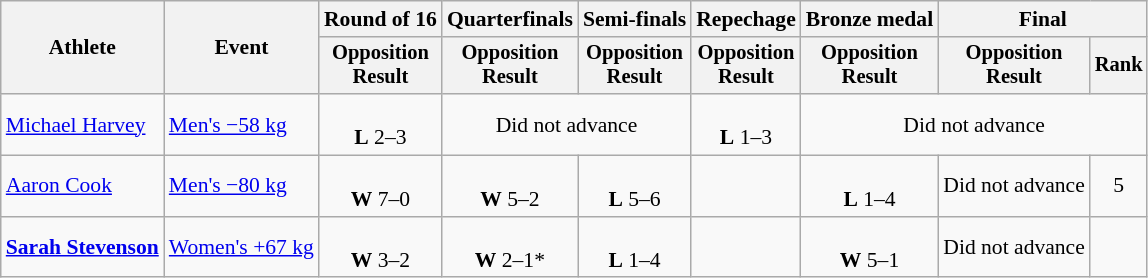<table class="wikitable" style="font-size:90%">
<tr>
<th rowspan="2">Athlete</th>
<th rowspan="2">Event</th>
<th>Round of 16</th>
<th>Quarterfinals</th>
<th>Semi-finals</th>
<th>Repechage</th>
<th>Bronze medal</th>
<th colspan=2>Final</th>
</tr>
<tr style="font-size:95%">
<th>Opposition<br>Result</th>
<th>Opposition<br>Result</th>
<th>Opposition<br>Result</th>
<th>Opposition<br>Result</th>
<th>Opposition<br>Result</th>
<th>Opposition<br>Result</th>
<th>Rank</th>
</tr>
<tr align=center>
<td align=left><a href='#'>Michael Harvey</a></td>
<td align=left><a href='#'>Men's −58 kg</a></td>
<td><br><strong>L</strong> 2–3</td>
<td colspan=2>Did not advance</td>
<td><br><strong>L</strong> 1–3</td>
<td colspan=3>Did not advance</td>
</tr>
<tr align=center>
<td align=left><a href='#'>Aaron Cook</a></td>
<td align=left><a href='#'>Men's −80 kg</a></td>
<td><br><strong>W</strong> 7–0</td>
<td><br><strong>W</strong> 5–2</td>
<td><br><strong>L</strong> 5–6</td>
<td></td>
<td><br><strong>L</strong> 1–4</td>
<td>Did not advance</td>
<td>5</td>
</tr>
<tr align=center>
<td align=left><strong><a href='#'>Sarah Stevenson</a></strong></td>
<td align=left><a href='#'>Women's +67 kg</a></td>
<td><br><strong>W</strong> 3–2</td>
<td><br><strong>W</strong> 2–1*</td>
<td><br><strong>L</strong> 1–4</td>
<td></td>
<td><br><strong>W</strong> 5–1</td>
<td>Did not advance</td>
<td></td>
</tr>
</table>
